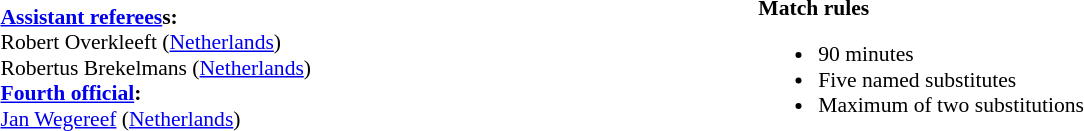<table width=100% style="font-size: 90%">
<tr>
<td><br><strong><a href='#'>Assistant referees</a>s:</strong>
<br>Robert Overkleeft (<a href='#'>Netherlands</a>)
<br>Robertus Brekelmans (<a href='#'>Netherlands</a>)
<br><strong><a href='#'>Fourth official</a>:</strong>
<br><a href='#'>Jan Wegereef</a> (<a href='#'>Netherlands</a>)</td>
<td style="width:60%; vertical-align:top;"><br><strong>Match rules</strong><ul><li>90 minutes</li><li>Five named substitutes</li><li>Maximum of two substitutions</li></ul></td>
</tr>
</table>
